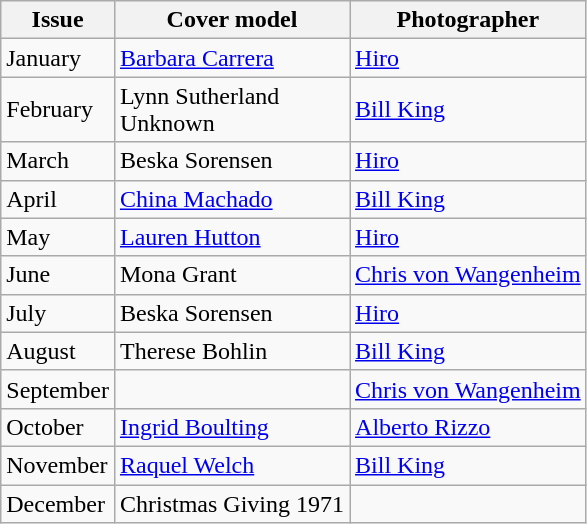<table class="sortable wikitable">
<tr>
<th>Issue</th>
<th>Cover model</th>
<th>Photographer</th>
</tr>
<tr>
<td>January</td>
<td><a href='#'>Barbara Carrera</a></td>
<td><a href='#'>Hiro</a></td>
</tr>
<tr>
<td>February</td>
<td>Lynn Sutherland<br>Unknown</td>
<td><a href='#'>Bill King</a></td>
</tr>
<tr>
<td>March</td>
<td>Beska Sorensen</td>
<td><a href='#'>Hiro</a></td>
</tr>
<tr>
<td>April</td>
<td><a href='#'>China Machado</a></td>
<td><a href='#'>Bill King</a></td>
</tr>
<tr>
<td>May</td>
<td><a href='#'>Lauren Hutton</a></td>
<td><a href='#'>Hiro</a></td>
</tr>
<tr>
<td>June</td>
<td>Mona Grant</td>
<td><a href='#'>Chris von Wangenheim</a></td>
</tr>
<tr>
<td>July</td>
<td>Beska Sorensen</td>
<td><a href='#'>Hiro</a></td>
</tr>
<tr>
<td>August</td>
<td>Therese Bohlin</td>
<td><a href='#'>Bill King</a></td>
</tr>
<tr>
<td>September</td>
<td></td>
<td><a href='#'>Chris von Wangenheim</a></td>
</tr>
<tr>
<td>October</td>
<td><a href='#'>Ingrid Boulting</a></td>
<td><a href='#'>Alberto Rizzo</a></td>
</tr>
<tr>
<td>November</td>
<td><a href='#'>Raquel Welch</a></td>
<td><a href='#'>Bill King</a></td>
</tr>
<tr>
<td>December</td>
<td>Christmas Giving 1971</td>
<td></td>
</tr>
</table>
